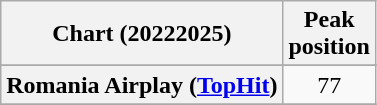<table class="wikitable sortable plainrowheaders" style="text-align:center">
<tr>
<th scope="col">Chart (20222025)</th>
<th scope="col">Peak<br>position</th>
</tr>
<tr>
</tr>
<tr>
</tr>
<tr>
<th scope="row">Romania Airplay (<a href='#'>TopHit</a>)</th>
<td>77</td>
</tr>
<tr>
</tr>
</table>
